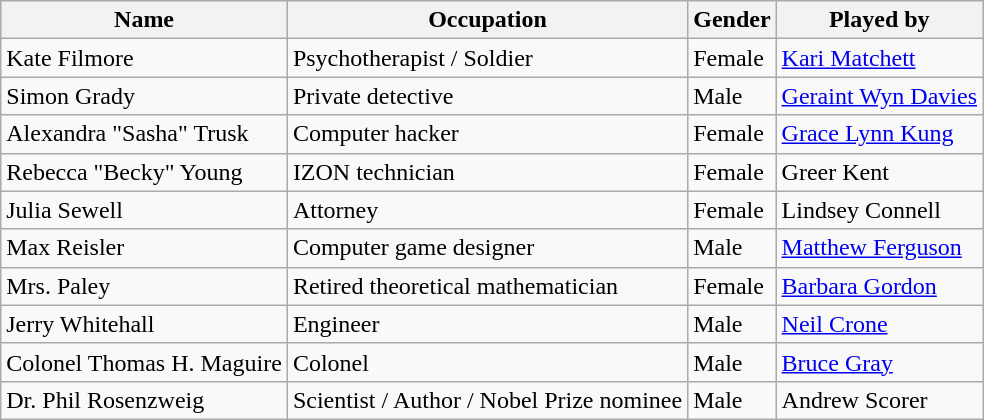<table class="wikitable">
<tr>
<th>Name</th>
<th>Occupation</th>
<th>Gender</th>
<th>Played by</th>
</tr>
<tr>
<td>Kate Filmore</td>
<td>Psychotherapist / Soldier</td>
<td>Female</td>
<td><a href='#'>Kari Matchett</a></td>
</tr>
<tr>
<td>Simon Grady</td>
<td>Private detective</td>
<td>Male</td>
<td><a href='#'>Geraint Wyn Davies</a></td>
</tr>
<tr>
<td>Alexandra "Sasha" Trusk</td>
<td>Computer hacker</td>
<td>Female</td>
<td><a href='#'>Grace Lynn Kung</a></td>
</tr>
<tr>
<td>Rebecca "Becky" Young</td>
<td>IZON technician</td>
<td>Female</td>
<td>Greer Kent</td>
</tr>
<tr>
<td>Julia Sewell</td>
<td>Attorney</td>
<td>Female</td>
<td>Lindsey Connell</td>
</tr>
<tr>
<td>Max Reisler</td>
<td>Computer game designer</td>
<td>Male</td>
<td><a href='#'>Matthew Ferguson</a></td>
</tr>
<tr>
<td>Mrs. Paley</td>
<td>Retired theoretical mathematician</td>
<td>Female</td>
<td><a href='#'>Barbara Gordon</a></td>
</tr>
<tr>
<td>Jerry Whitehall</td>
<td>Engineer</td>
<td>Male</td>
<td><a href='#'>Neil Crone</a></td>
</tr>
<tr>
<td>Colonel Thomas H. Maguire</td>
<td>Colonel</td>
<td>Male</td>
<td><a href='#'>Bruce Gray</a></td>
</tr>
<tr>
<td>Dr. Phil Rosenzweig</td>
<td>Scientist / Author / Nobel Prize nominee</td>
<td>Male</td>
<td>Andrew Scorer</td>
</tr>
</table>
